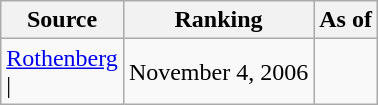<table class="wikitable" style="text-align:center">
<tr>
<th>Source</th>
<th>Ranking</th>
<th>As of</th>
</tr>
<tr>
<td align=left><a href='#'>Rothenberg</a><br>| </td>
<td>November 4, 2006</td>
</tr>
</table>
